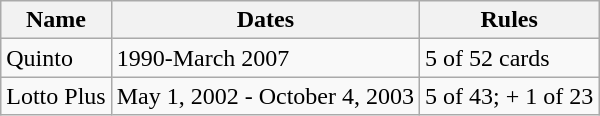<table class="wikitable">
<tr>
<th>Name</th>
<th>Dates</th>
<th>Rules</th>
</tr>
<tr>
<td>Quinto</td>
<td>1990-March 2007</td>
<td>5 of 52 cards</td>
</tr>
<tr>
<td>Lotto Plus</td>
<td>May 1, 2002 - October 4, 2003</td>
<td>5 of 43; + 1 of 23</td>
</tr>
</table>
